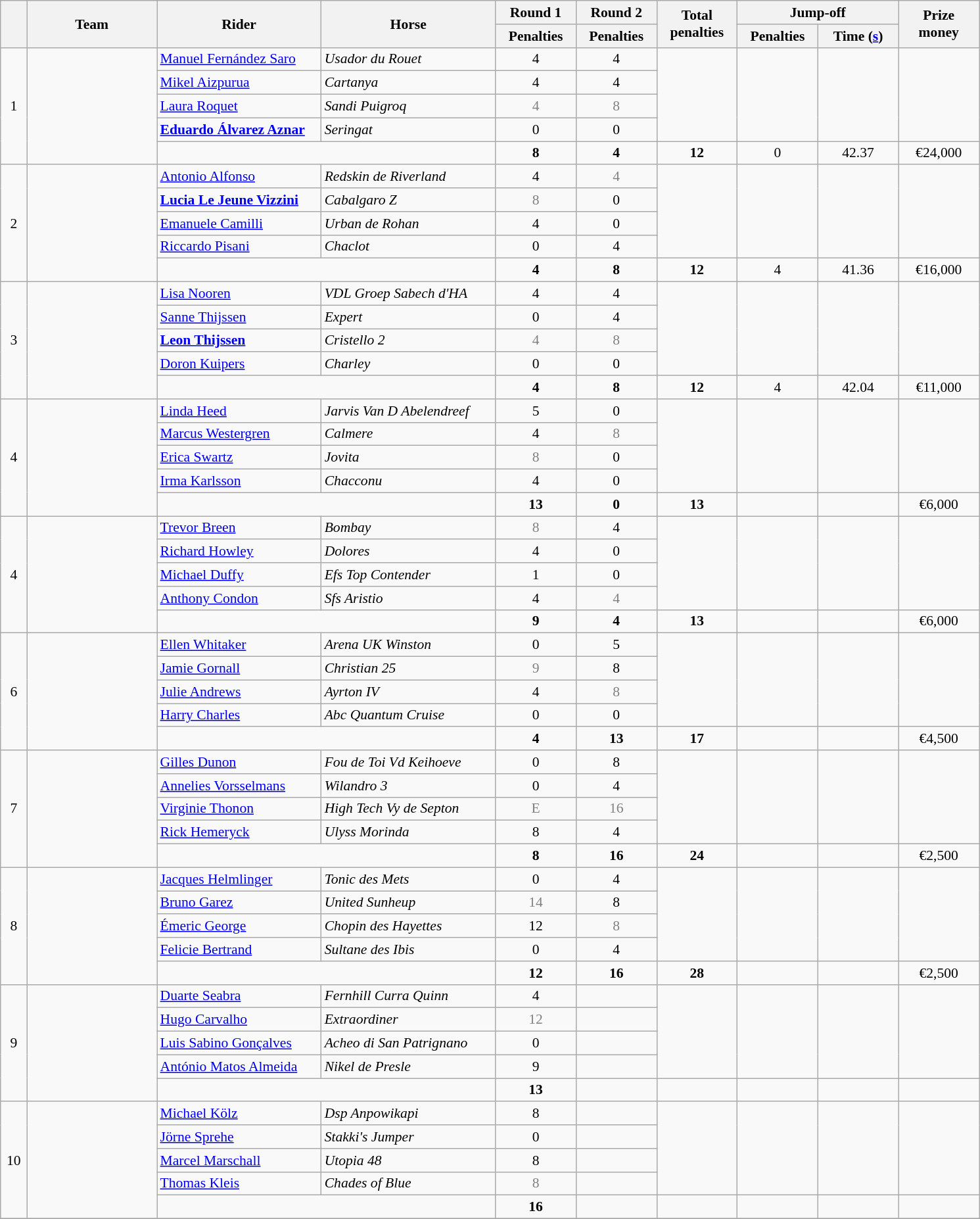<table class="wikitable" style="font-size: 90%; text-align:center">
<tr>
<th rowspan=2 width=20></th>
<th rowspan=2 width=125>Team</th>
<th rowspan=2 width=160>Rider</th>
<th rowspan=2 width=170>Horse</th>
<th>Round 1</th>
<th>Round 2</th>
<th rowspan=2 width=75>Total penalties</th>
<th colspan=2>Jump-off</th>
<th rowspan=2 width=75>Prize<br>money</th>
</tr>
<tr>
<th width=75>Penalties</th>
<th width=75>Penalties</th>
<th width=75>Penalties</th>
<th width=75>Time (<a href='#'>s</a>)</th>
</tr>
<tr>
<td rowspan=5>1</td>
<td rowspan=5 align=left></td>
<td align=left><a href='#'>Manuel Fernández Saro</a></td>
<td align=left><em>Usador du Rouet</em></td>
<td>4</td>
<td>4</td>
<td rowspan=4></td>
<td rowspan=4></td>
<td rowspan=4></td>
<td rowspan=4></td>
</tr>
<tr>
<td align=left><a href='#'>Mikel Aizpurua</a></td>
<td align=left><em>Cartanya</em></td>
<td>4</td>
<td>4</td>
</tr>
<tr>
<td align=left><a href='#'>Laura Roquet</a></td>
<td align=left><em>Sandi Puigroq</em></td>
<td style=color:gray>4</td>
<td style=color:gray>8</td>
</tr>
<tr>
<td align=left><strong><a href='#'>Eduardo Álvarez Aznar</a></strong></td>
<td align=left><em>Seringat</em></td>
<td align=center>0</td>
<td align=center>0</td>
</tr>
<tr>
<td colspan=2></td>
<td><strong>8</strong></td>
<td><strong>4</strong></td>
<td><strong>12</strong></td>
<td>0</td>
<td>42.37</td>
<td>€24,000</td>
</tr>
<tr>
<td rowspan=5>2</td>
<td rowspan=5 align=left></td>
<td align=left><a href='#'>Antonio Alfonso</a></td>
<td align=left><em>Redskin de Riverland</em></td>
<td>4</td>
<td style=color:gray>4</td>
<td rowspan=4></td>
<td rowspan=4></td>
<td rowspan=4></td>
<td rowspan=4></td>
</tr>
<tr>
<td align=left><strong><a href='#'>Lucia Le Jeune Vizzini</a></strong></td>
<td align=left><em>Cabalgaro Z</em></td>
<td style=color:gray>8</td>
<td>0</td>
</tr>
<tr>
<td align=left><a href='#'>Emanuele Camilli</a></td>
<td align=left><em>Urban de Rohan</em></td>
<td>4</td>
<td>0</td>
</tr>
<tr>
<td align=left><a href='#'>Riccardo Pisani</a></td>
<td align=left><em>Chaclot</em></td>
<td>0</td>
<td>4</td>
</tr>
<tr>
<td colspan=2></td>
<td><strong>4</strong></td>
<td><strong>8</strong></td>
<td><strong>12</strong></td>
<td>4</td>
<td>41.36</td>
<td>€16,000</td>
</tr>
<tr>
<td rowspan=5>3</td>
<td rowspan=5 align=left></td>
<td align=left><a href='#'>Lisa Nooren</a></td>
<td align=left><em>VDL Groep Sabech d'HA</em></td>
<td>4</td>
<td>4</td>
<td rowspan=4></td>
<td rowspan=4></td>
<td rowspan=4></td>
<td rowspan=4></td>
</tr>
<tr>
<td align=left><a href='#'>Sanne Thijssen</a></td>
<td align=left><em>Expert</em></td>
<td>0</td>
<td>4</td>
</tr>
<tr>
<td align=left><strong><a href='#'>Leon Thijssen</a></strong></td>
<td align=left><em>Cristello 2</em></td>
<td style=color:gray>4</td>
<td style=color:gray>8</td>
</tr>
<tr>
<td align=left><a href='#'>Doron Kuipers</a></td>
<td align=left><em>Charley</em></td>
<td>0</td>
<td>0</td>
</tr>
<tr>
<td colspan=2></td>
<td><strong>4</strong></td>
<td><strong>8</strong></td>
<td><strong>12</strong></td>
<td>4</td>
<td>42.04</td>
<td>€11,000</td>
</tr>
<tr>
<td rowspan=5>4</td>
<td rowspan=5 align=left></td>
<td align=left><a href='#'>Linda Heed</a></td>
<td align=left><em>Jarvis Van D Abelendreef</em></td>
<td>5</td>
<td>0</td>
<td rowspan=4></td>
<td rowspan=4></td>
<td rowspan=4></td>
<td rowspan=4></td>
</tr>
<tr>
<td align=left><a href='#'>Marcus Westergren</a></td>
<td align=left><em>Calmere</em></td>
<td>4</td>
<td style=color:gray>8</td>
</tr>
<tr>
<td align=left><a href='#'>Erica Swartz</a></td>
<td align=left><em>Jovita</em></td>
<td style=color:gray>8</td>
<td>0</td>
</tr>
<tr>
<td align=left><a href='#'>Irma Karlsson</a></td>
<td align=left><em>Chacconu</em></td>
<td>4</td>
<td>0</td>
</tr>
<tr>
<td colspan=2></td>
<td><strong>13</strong></td>
<td><strong>0</strong></td>
<td><strong>13</strong></td>
<td></td>
<td></td>
<td>€6,000</td>
</tr>
<tr>
<td rowspan=5>4</td>
<td rowspan=5 align=left></td>
<td align=left><a href='#'>Trevor Breen</a></td>
<td align=left><em>Bombay</em></td>
<td style=color:gray>8</td>
<td>4</td>
<td rowspan=4></td>
<td rowspan=4></td>
<td rowspan=4></td>
<td rowspan=4></td>
</tr>
<tr>
<td align=left><a href='#'>Richard Howley</a></td>
<td align=left><em>Dolores</em></td>
<td>4</td>
<td>0</td>
</tr>
<tr>
<td align=left><a href='#'>Michael Duffy</a></td>
<td align=left><em>Efs Top Contender</em></td>
<td>1</td>
<td>0</td>
</tr>
<tr>
<td align=left><a href='#'>Anthony Condon</a></td>
<td align=left><em>Sfs Aristio</em></td>
<td>4</td>
<td style=color:gray>4</td>
</tr>
<tr>
<td colspan=2></td>
<td><strong>9</strong></td>
<td><strong>4</strong></td>
<td><strong>13</strong></td>
<td></td>
<td></td>
<td>€6,000</td>
</tr>
<tr>
<td rowspan=5>6</td>
<td rowspan=5 align=left></td>
<td align=left><a href='#'>Ellen Whitaker</a></td>
<td align=left><em>Arena UK Winston</em></td>
<td>0</td>
<td>5</td>
<td rowspan=4></td>
<td rowspan=4></td>
<td rowspan=4></td>
<td rowspan=4></td>
</tr>
<tr>
<td align=left><a href='#'>Jamie Gornall</a></td>
<td align=left><em>Christian 25</em></td>
<td style=color:gray>9</td>
<td>8</td>
</tr>
<tr>
<td align=left><a href='#'>Julie Andrews</a></td>
<td align=left><em>Ayrton IV</em></td>
<td>4</td>
<td style=color:gray>8</td>
</tr>
<tr>
<td align=left><a href='#'>Harry Charles</a></td>
<td align=left><em>Abc Quantum Cruise</em></td>
<td>0</td>
<td>0</td>
</tr>
<tr>
<td colspan=2></td>
<td><strong>4</strong></td>
<td><strong>13</strong></td>
<td><strong>17</strong></td>
<td></td>
<td></td>
<td>€4,500</td>
</tr>
<tr>
<td rowspan=5>7</td>
<td rowspan=5 align=left></td>
<td align=left><a href='#'>Gilles Dunon</a></td>
<td align=left><em>Fou de Toi Vd Keihoeve</em></td>
<td>0</td>
<td>8</td>
<td rowspan=4></td>
<td rowspan=4></td>
<td rowspan=4></td>
<td rowspan=4></td>
</tr>
<tr>
<td align=left><a href='#'>Annelies Vorsselmans</a></td>
<td align=left><em>Wilandro 3</em></td>
<td>0</td>
<td>4</td>
</tr>
<tr>
<td align=left><a href='#'>Virginie Thonon</a></td>
<td align=left><em>High Tech Vy de Septon</em></td>
<td style=color:gray>E</td>
<td style=color:gray>16</td>
</tr>
<tr>
<td align=left><a href='#'>Rick Hemeryck</a></td>
<td align=left><em>Ulyss Morinda</em></td>
<td>8</td>
<td>4</td>
</tr>
<tr>
<td colspan=2></td>
<td><strong>8</strong></td>
<td><strong>16</strong></td>
<td><strong>24</strong></td>
<td></td>
<td></td>
<td>€2,500</td>
</tr>
<tr>
<td rowspan=5>8</td>
<td rowspan=5 align=left></td>
<td align=left><a href='#'>Jacques Helmlinger</a></td>
<td align=left><em>Tonic des Mets</em></td>
<td>0</td>
<td>4</td>
<td rowspan=4></td>
<td rowspan=4></td>
<td rowspan=4></td>
<td rowspan=4></td>
</tr>
<tr>
<td align=left><a href='#'>Bruno Garez</a></td>
<td align=left><em>United Sunheup</em></td>
<td style=color:gray>14</td>
<td>8</td>
</tr>
<tr>
<td align=left><a href='#'>Émeric George</a></td>
<td align=left><em>Chopin des Hayettes</em></td>
<td>12</td>
<td style=color:gray>8</td>
</tr>
<tr>
<td align=left><a href='#'>Felicie Bertrand</a></td>
<td align=left><em>Sultane des Ibis</em></td>
<td>0</td>
<td>4</td>
</tr>
<tr>
<td colspan=2></td>
<td><strong>12</strong></td>
<td><strong>16</strong></td>
<td><strong>28</strong></td>
<td></td>
<td></td>
<td>€2,500</td>
</tr>
<tr>
<td rowspan=5>9</td>
<td rowspan=5 align=left></td>
<td align=left><a href='#'>Duarte Seabra</a></td>
<td align=left><em>Fernhill Curra Quinn</em></td>
<td>4</td>
<td></td>
<td rowspan=4></td>
<td rowspan=4></td>
<td rowspan=4></td>
<td rowspan=4></td>
</tr>
<tr>
<td align=left><a href='#'>Hugo Carvalho</a></td>
<td align=left><em>Extraordiner</em></td>
<td style=color:gray>12</td>
<td></td>
</tr>
<tr>
<td align=left><a href='#'>Luis Sabino Gonçalves</a></td>
<td align=left><em>Acheo di San Patrignano</em></td>
<td>0</td>
<td></td>
</tr>
<tr>
<td align=left><a href='#'>António Matos Almeida</a></td>
<td align=left><em>Nikel de Presle</em></td>
<td>9</td>
<td></td>
</tr>
<tr>
<td colspan=2></td>
<td><strong>13</strong></td>
<td></td>
<td></td>
<td></td>
<td></td>
<td></td>
</tr>
<tr>
<td rowspan=5>10</td>
<td rowspan=5 align=left></td>
<td align=left><a href='#'>Michael Kölz</a></td>
<td align=left><em>Dsp Anpowikapi</em></td>
<td>8</td>
<td></td>
<td rowspan=4></td>
<td rowspan=4></td>
<td rowspan=4></td>
<td rowspan=4></td>
</tr>
<tr>
<td align=left><a href='#'>Jörne Sprehe</a></td>
<td align=left><em>Stakki's Jumper</em></td>
<td>0</td>
<td></td>
</tr>
<tr>
<td align=left><a href='#'>Marcel Marschall</a></td>
<td align=left><em>Utopia 48</em></td>
<td>8</td>
<td></td>
</tr>
<tr>
<td align=left><a href='#'>Thomas Kleis</a></td>
<td align=left><em>Chades of Blue</em></td>
<td style=color:gray>8</td>
<td></td>
</tr>
<tr>
<td colspan=2></td>
<td><strong>16</strong></td>
<td></td>
<td></td>
<td></td>
<td></td>
<td></td>
</tr>
<tr>
</tr>
</table>
